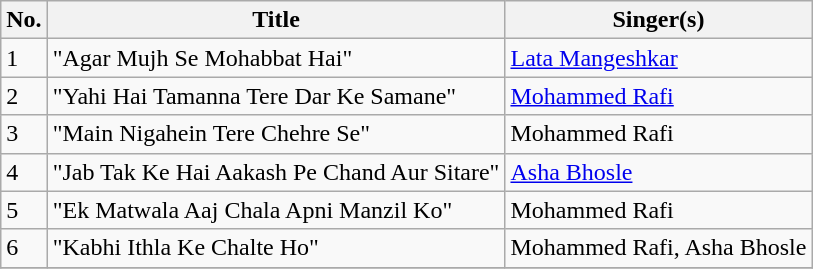<table class="wikitable">
<tr>
<th>No.</th>
<th>Title</th>
<th>Singer(s)</th>
</tr>
<tr>
<td>1</td>
<td>"Agar Mujh Se Mohabbat Hai"</td>
<td><a href='#'>Lata Mangeshkar</a></td>
</tr>
<tr>
<td>2</td>
<td>"Yahi Hai Tamanna Tere Dar Ke Samane"</td>
<td><a href='#'>Mohammed Rafi</a></td>
</tr>
<tr>
<td>3</td>
<td>"Main Nigahein Tere Chehre Se"</td>
<td>Mohammed Rafi</td>
</tr>
<tr>
<td>4</td>
<td>"Jab Tak Ke Hai Aakash Pe Chand Aur Sitare"</td>
<td><a href='#'>Asha Bhosle</a></td>
</tr>
<tr>
<td>5</td>
<td>"Ek Matwala Aaj Chala Apni Manzil Ko"</td>
<td>Mohammed Rafi</td>
</tr>
<tr>
<td>6</td>
<td>"Kabhi Ithla Ke Chalte Ho"</td>
<td>Mohammed Rafi, Asha Bhosle</td>
</tr>
<tr>
</tr>
</table>
